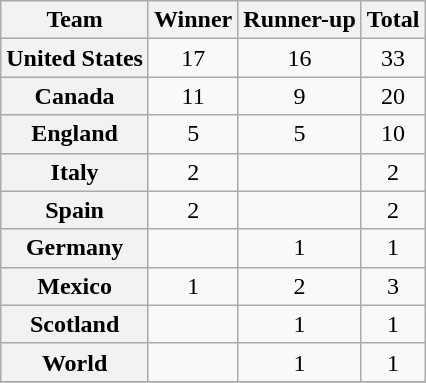<table class="wikitable plainrowheaders sortable" style="text-align:center">
<tr>
<th>Team</th>
<th>Winner</th>
<th>Runner-up</th>
<th>Total</th>
</tr>
<tr>
<th scope="row"> United States</th>
<td>17</td>
<td>16</td>
<td>33</td>
</tr>
<tr>
<th scope="row"> Canada</th>
<td>11</td>
<td>9</td>
<td>20</td>
</tr>
<tr>
<th scope="row"> England</th>
<td>5</td>
<td>5</td>
<td>10</td>
</tr>
<tr>
<th scope="row"> Italy</th>
<td>2</td>
<td></td>
<td>2</td>
</tr>
<tr>
<th scope="row"> Spain</th>
<td>2</td>
<td></td>
<td>2</td>
</tr>
<tr>
<th scope="row"> Germany</th>
<td></td>
<td>1</td>
<td>1</td>
</tr>
<tr>
<th scope="row"> Mexico</th>
<td>1</td>
<td>2</td>
<td>3</td>
</tr>
<tr>
<th scope="row"> Scotland</th>
<td></td>
<td>1</td>
<td>1</td>
</tr>
<tr>
<th scope="row"> World</th>
<td></td>
<td>1</td>
<td>1</td>
</tr>
<tr>
</tr>
</table>
